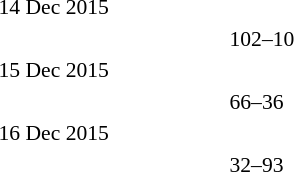<table style="font-size:90%">
<tr>
<td colspan=3>14 Dec 2015</td>
</tr>
<tr>
<td width=150 align=right><strong></strong></td>
<td>102–10</td>
<td width=150></td>
</tr>
<tr>
<td colspan=3>15 Dec 2015</td>
</tr>
<tr>
<td width=150 align=right><strong></strong></td>
<td>66–36</td>
<td width=150></td>
</tr>
<tr>
<td colspan=3>16 Dec 2015</td>
</tr>
<tr>
<td width=150 align=right></td>
<td>32–93</td>
<td width=150><strong></strong></td>
</tr>
</table>
